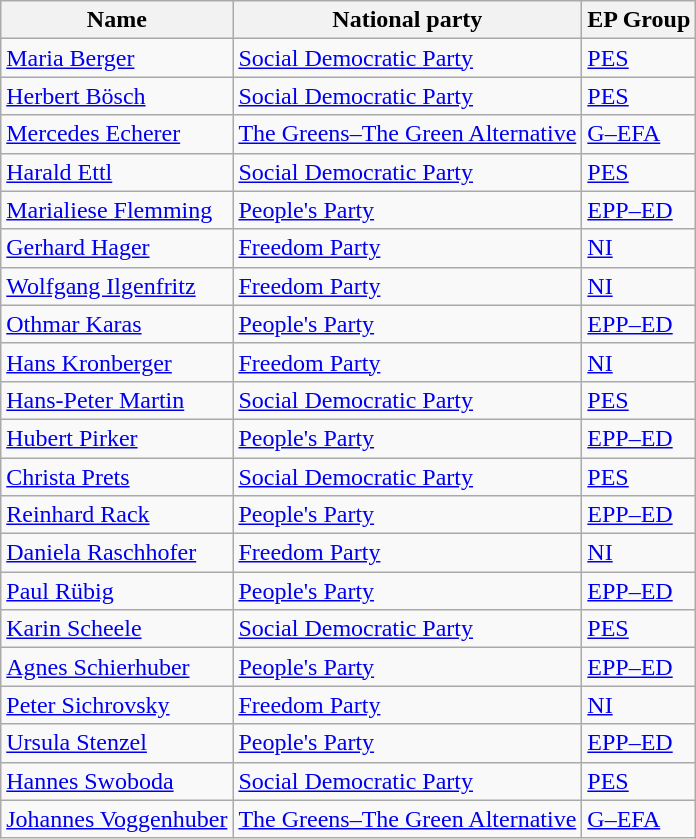<table class="sortable wikitable">
<tr>
<th>Name</th>
<th>National party</th>
<th>EP Group</th>
</tr>
<tr>
<td><a href='#'>Maria Berger</a></td>
<td> <a href='#'>Social Democratic Party</a></td>
<td> <a href='#'>PES</a></td>
</tr>
<tr>
<td><a href='#'>Herbert Bösch</a></td>
<td> <a href='#'>Social Democratic Party</a></td>
<td> <a href='#'>PES</a></td>
</tr>
<tr>
<td><a href='#'>Mercedes Echerer</a></td>
<td> <a href='#'>The Greens–The Green Alternative</a></td>
<td> <a href='#'>G–EFA</a></td>
</tr>
<tr>
<td><a href='#'>Harald Ettl</a></td>
<td> <a href='#'>Social Democratic Party</a></td>
<td> <a href='#'>PES</a></td>
</tr>
<tr>
<td><a href='#'>Marialiese Flemming</a></td>
<td> <a href='#'>People's Party</a></td>
<td> <a href='#'>EPP–ED</a></td>
</tr>
<tr>
<td><a href='#'>Gerhard Hager</a></td>
<td> <a href='#'>Freedom Party</a></td>
<td> <a href='#'>NI</a></td>
</tr>
<tr>
<td><a href='#'>Wolfgang Ilgenfritz</a></td>
<td> <a href='#'>Freedom Party</a></td>
<td> <a href='#'>NI</a></td>
</tr>
<tr>
<td><a href='#'>Othmar Karas</a></td>
<td> <a href='#'>People's Party</a></td>
<td> <a href='#'>EPP–ED</a></td>
</tr>
<tr>
<td><a href='#'>Hans Kronberger</a></td>
<td> <a href='#'>Freedom Party</a></td>
<td> <a href='#'>NI</a></td>
</tr>
<tr>
<td><a href='#'>Hans-Peter Martin</a></td>
<td> <a href='#'>Social Democratic Party</a></td>
<td> <a href='#'>PES</a></td>
</tr>
<tr>
<td><a href='#'>Hubert Pirker</a></td>
<td> <a href='#'>People's Party</a></td>
<td> <a href='#'>EPP–ED</a></td>
</tr>
<tr>
<td><a href='#'>Christa Prets</a></td>
<td> <a href='#'>Social Democratic Party</a></td>
<td> <a href='#'>PES</a></td>
</tr>
<tr>
<td><a href='#'>Reinhard Rack</a></td>
<td> <a href='#'>People's Party</a></td>
<td> <a href='#'>EPP–ED</a></td>
</tr>
<tr>
<td><a href='#'>Daniela Raschhofer</a></td>
<td> <a href='#'>Freedom Party</a></td>
<td> <a href='#'>NI</a></td>
</tr>
<tr>
<td><a href='#'>Paul Rübig</a></td>
<td> <a href='#'>People's Party</a></td>
<td> <a href='#'>EPP–ED</a></td>
</tr>
<tr>
<td><a href='#'>Karin Scheele</a></td>
<td> <a href='#'>Social Democratic Party</a></td>
<td> <a href='#'>PES</a></td>
</tr>
<tr>
<td><a href='#'>Agnes Schierhuber</a></td>
<td> <a href='#'>People's Party</a></td>
<td> <a href='#'>EPP–ED</a></td>
</tr>
<tr>
<td><a href='#'>Peter Sichrovsky</a></td>
<td> <a href='#'>Freedom Party</a></td>
<td> <a href='#'>NI</a></td>
</tr>
<tr>
<td><a href='#'>Ursula Stenzel</a></td>
<td> <a href='#'>People's Party</a></td>
<td> <a href='#'>EPP–ED</a></td>
</tr>
<tr>
<td><a href='#'>Hannes Swoboda</a></td>
<td> <a href='#'>Social Democratic Party</a></td>
<td> <a href='#'>PES</a></td>
</tr>
<tr>
<td><a href='#'>Johannes Voggenhuber</a></td>
<td> <a href='#'>The Greens–The Green Alternative</a></td>
<td> <a href='#'>G–EFA</a></td>
</tr>
</table>
